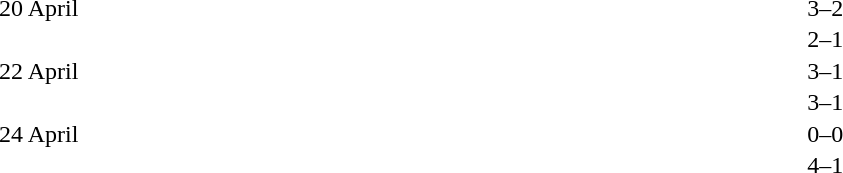<table cellspacing=1 width=70%>
<tr>
<th width=25%></th>
<th width=30%></th>
<th width=15%></th>
<th width=30%></th>
</tr>
<tr>
<td>20 April</td>
<td align=right></td>
<td align=center>3–2</td>
<td></td>
</tr>
<tr>
<td></td>
<td align=right></td>
<td align=center>2–1</td>
<td></td>
</tr>
<tr>
<td>22 April</td>
<td align=right></td>
<td align=center>3–1</td>
<td></td>
</tr>
<tr>
<td></td>
<td align=right></td>
<td align=center>3–1</td>
<td></td>
</tr>
<tr>
<td>24 April</td>
<td align=right></td>
<td align=center>0–0</td>
<td></td>
</tr>
<tr>
<td></td>
<td align=right></td>
<td align=center>4–1</td>
<td></td>
</tr>
</table>
